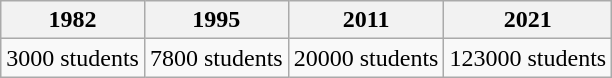<table class="wikitable">
<tr>
<th>1982</th>
<th>1995</th>
<th>2011</th>
<th>2021</th>
</tr>
<tr>
<td>3000 students</td>
<td>7800 students</td>
<td>20000 students</td>
<td>123000 students</td>
</tr>
</table>
